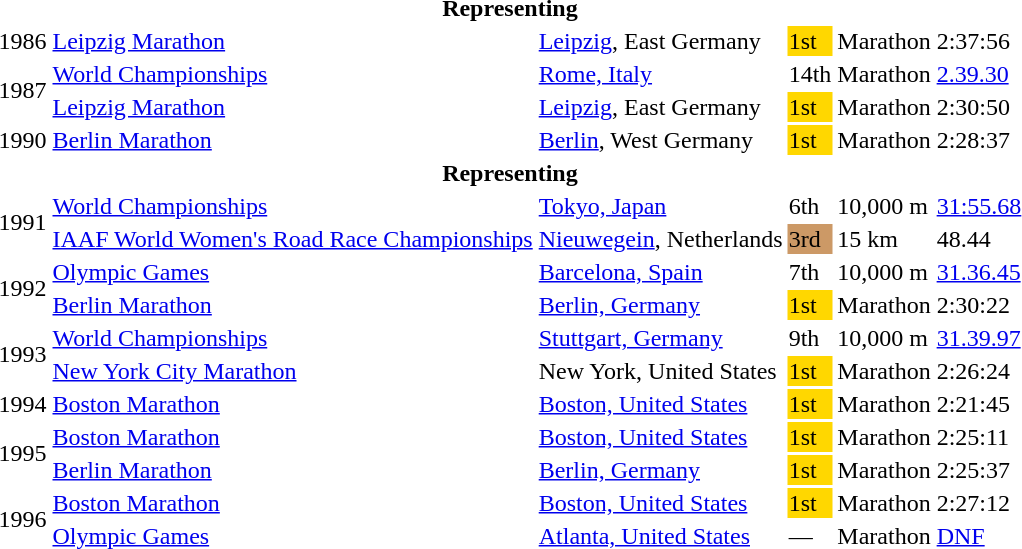<table>
<tr>
<th colspan="6">Representing </th>
</tr>
<tr>
<td>1986</td>
<td><a href='#'>Leipzig Marathon</a></td>
<td><a href='#'>Leipzig</a>, East Germany</td>
<td bgcolor="gold">1st</td>
<td>Marathon</td>
<td>2:37:56</td>
</tr>
<tr>
<td rowspan=2>1987</td>
<td><a href='#'>World Championships</a></td>
<td><a href='#'>Rome, Italy</a></td>
<td>14th</td>
<td>Marathon</td>
<td><a href='#'>2.39.30</a></td>
</tr>
<tr>
<td><a href='#'>Leipzig Marathon</a></td>
<td><a href='#'>Leipzig</a>, East Germany</td>
<td bgcolor="gold">1st</td>
<td>Marathon</td>
<td>2:30:50</td>
</tr>
<tr>
<td>1990</td>
<td><a href='#'>Berlin Marathon</a></td>
<td><a href='#'>Berlin</a>, West Germany</td>
<td bgcolor="gold">1st</td>
<td>Marathon</td>
<td>2:28:37</td>
</tr>
<tr>
<th colspan="6">Representing </th>
</tr>
<tr>
<td rowspan=2>1991</td>
<td><a href='#'>World Championships</a></td>
<td><a href='#'>Tokyo, Japan</a></td>
<td>6th</td>
<td>10,000 m</td>
<td><a href='#'>31:55.68</a></td>
</tr>
<tr>
<td><a href='#'>IAAF World Women's Road Race Championships</a></td>
<td><a href='#'>Nieuwegein</a>, Netherlands</td>
<td bgcolor="cc9966">3rd</td>
<td>15 km</td>
<td>48.44</td>
</tr>
<tr>
<td rowspan=2>1992</td>
<td><a href='#'>Olympic Games</a></td>
<td><a href='#'>Barcelona, Spain</a></td>
<td>7th</td>
<td>10,000 m</td>
<td><a href='#'>31.36.45</a></td>
</tr>
<tr>
<td><a href='#'>Berlin Marathon</a></td>
<td><a href='#'>Berlin, Germany</a></td>
<td bgcolor="gold">1st</td>
<td>Marathon</td>
<td>2:30:22</td>
</tr>
<tr>
<td rowspan=2>1993</td>
<td><a href='#'>World Championships</a></td>
<td><a href='#'>Stuttgart, Germany</a></td>
<td>9th</td>
<td>10,000 m</td>
<td><a href='#'>31.39.97</a></td>
</tr>
<tr>
<td><a href='#'>New York City Marathon</a></td>
<td>New York, United States</td>
<td bgcolor="gold">1st</td>
<td>Marathon</td>
<td>2:26:24</td>
</tr>
<tr>
<td>1994</td>
<td><a href='#'>Boston Marathon</a></td>
<td><a href='#'>Boston, United States</a></td>
<td bgcolor="gold">1st</td>
<td>Marathon</td>
<td>2:21:45</td>
</tr>
<tr>
<td rowspan=2>1995</td>
<td><a href='#'>Boston Marathon</a></td>
<td><a href='#'>Boston, United States</a></td>
<td bgcolor="gold">1st</td>
<td>Marathon</td>
<td>2:25:11</td>
</tr>
<tr>
<td><a href='#'>Berlin Marathon</a></td>
<td><a href='#'>Berlin, Germany</a></td>
<td bgcolor="gold">1st</td>
<td>Marathon</td>
<td>2:25:37</td>
</tr>
<tr>
<td rowspan=2>1996</td>
<td><a href='#'>Boston Marathon</a></td>
<td><a href='#'>Boston, United States</a></td>
<td bgcolor="gold">1st</td>
<td>Marathon</td>
<td>2:27:12</td>
</tr>
<tr>
<td><a href='#'>Olympic Games</a></td>
<td><a href='#'>Atlanta, United States</a></td>
<td>—</td>
<td>Marathon</td>
<td><a href='#'>DNF</a></td>
</tr>
</table>
